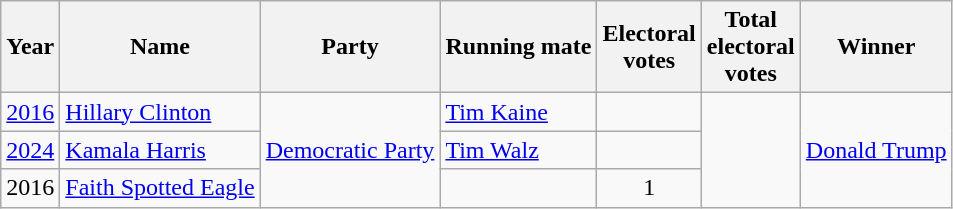<table class="wikitable sortable">
<tr>
<th>Year</th>
<th>Name</th>
<th>Party</th>
<th>Running mate</th>
<th>Electoral<br>votes</th>
<th>Total<br>electoral<br>votes</th>
<th>Winner</th>
</tr>
<tr>
<td><a href='#'>2016</a></td>
<td><a href='#'>Hillary Clinton</a></td>
<td rowspan="3"><a href='#'>Democratic Party</a></td>
<td><a href='#'>Tim Kaine</a></td>
<td align=center></td>
<td rowspan="3" style="text-align:center;"></td>
<td rowspan="3"><a href='#'>Donald Trump</a></td>
</tr>
<tr>
<td><a href='#'>2024</a></td>
<td><a href='#'>Kamala Harris</a></td>
<td><a href='#'>Tim Walz</a></td>
<td align="center"></td>
</tr>
<tr>
<td>2016</td>
<td><a href='#'>Faith Spotted Eagle</a></td>
<td></td>
<td align="center">1</td>
</tr>
</table>
